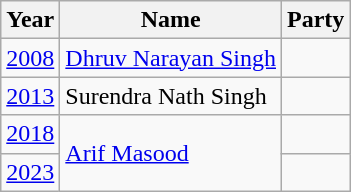<table class="wikitable sortable">
<tr>
<th>Year</th>
<th>Name</th>
<th colspan=2>Party</th>
</tr>
<tr>
<td><a href='#'>2008</a></td>
<td><a href='#'>Dhruv Narayan Singh</a></td>
<td></td>
</tr>
<tr>
<td><a href='#'>2013</a></td>
<td>Surendra Nath Singh</td>
</tr>
<tr>
<td><a href='#'>2018</a></td>
<td rowspan="2"><a href='#'>Arif Masood</a></td>
<td></td>
</tr>
<tr>
<td><a href='#'>2023</a></td>
</tr>
</table>
